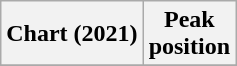<table class="wikitable plainrowheaders" style="text-align:center">
<tr>
<th scope="col">Chart (2021)</th>
<th scope="col">Peak<br>position</th>
</tr>
<tr>
</tr>
</table>
